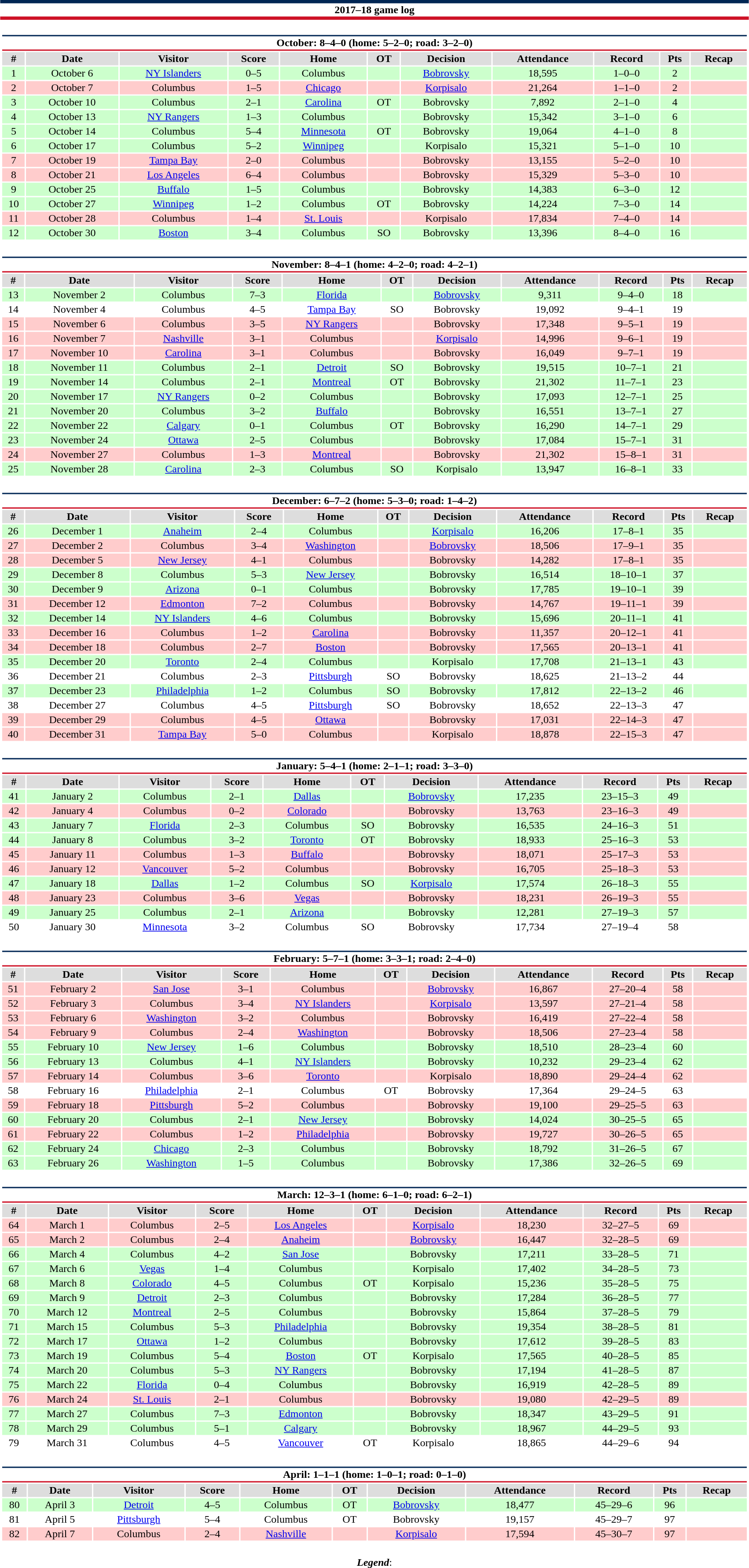<table class="toccolours" style="width:90%; clear:both; margin:1.5em auto; text-align:center;">
<tr>
<th colspan="11" style="background:#FFFFFF; border-top:#002654 5px solid; border-bottom:#CE1126 5px solid;">2017–18 game log</th>
</tr>
<tr>
<td colspan=11><br><table class="toccolours collapsible collapsed" style="width:100%;">
<tr>
<th colspan="11" style="background:#FFFFFF; border-top:#002654 2px solid; border-bottom:#CE1126 2px solid;">October: 8–4–0 (home: 5–2–0; road: 3–2–0)</th>
</tr>
<tr style="background:#ddd;">
<th>#</th>
<th>Date</th>
<th>Visitor</th>
<th>Score</th>
<th>Home</th>
<th>OT</th>
<th>Decision</th>
<th>Attendance</th>
<th>Record</th>
<th>Pts</th>
<th>Recap</th>
</tr>
<tr style="background:#cfc;">
<td>1</td>
<td>October 6</td>
<td><a href='#'>NY Islanders</a></td>
<td>0–5</td>
<td>Columbus</td>
<td></td>
<td><a href='#'>Bobrovsky</a></td>
<td>18,595</td>
<td>1–0–0</td>
<td>2</td>
<td></td>
</tr>
<tr style="background:#fcc;">
<td>2</td>
<td>October 7</td>
<td>Columbus</td>
<td>1–5</td>
<td><a href='#'>Chicago</a></td>
<td></td>
<td><a href='#'>Korpisalo</a></td>
<td>21,264</td>
<td>1–1–0</td>
<td>2</td>
<td></td>
</tr>
<tr style="background:#cfc;">
<td>3</td>
<td>October 10</td>
<td>Columbus</td>
<td>2–1</td>
<td><a href='#'>Carolina</a></td>
<td>OT</td>
<td>Bobrovsky</td>
<td>7,892</td>
<td>2–1–0</td>
<td>4</td>
<td></td>
</tr>
<tr style="background:#cfc;">
<td>4</td>
<td>October 13</td>
<td><a href='#'>NY Rangers</a></td>
<td>1–3</td>
<td>Columbus</td>
<td></td>
<td>Bobrovsky</td>
<td>15,342</td>
<td>3–1–0</td>
<td>6</td>
<td></td>
</tr>
<tr style="background:#cfc;">
<td>5</td>
<td>October 14</td>
<td>Columbus</td>
<td>5–4</td>
<td><a href='#'>Minnesota</a></td>
<td>OT</td>
<td>Bobrovsky</td>
<td>19,064</td>
<td>4–1–0</td>
<td>8</td>
<td></td>
</tr>
<tr style="background:#cfc;">
<td>6</td>
<td>October 17</td>
<td>Columbus</td>
<td>5–2</td>
<td><a href='#'>Winnipeg</a></td>
<td></td>
<td>Korpisalo</td>
<td>15,321</td>
<td>5–1–0</td>
<td>10</td>
<td></td>
</tr>
<tr style="background:#fcc;">
<td>7</td>
<td>October 19</td>
<td><a href='#'>Tampa Bay</a></td>
<td>2–0</td>
<td>Columbus</td>
<td></td>
<td>Bobrovsky</td>
<td>13,155</td>
<td>5–2–0</td>
<td>10</td>
<td></td>
</tr>
<tr style="background:#fcc;">
<td>8</td>
<td>October 21</td>
<td><a href='#'>Los Angeles</a></td>
<td>6–4</td>
<td>Columbus</td>
<td></td>
<td>Bobrovsky</td>
<td>15,329</td>
<td>5–3–0</td>
<td>10</td>
<td></td>
</tr>
<tr style="background:#cfc;">
<td>9</td>
<td>October 25</td>
<td><a href='#'>Buffalo</a></td>
<td>1–5</td>
<td>Columbus</td>
<td></td>
<td>Bobrovsky</td>
<td>14,383</td>
<td>6–3–0</td>
<td>12</td>
<td></td>
</tr>
<tr style="background:#cfc;">
<td>10</td>
<td>October 27</td>
<td><a href='#'>Winnipeg</a></td>
<td>1–2</td>
<td>Columbus</td>
<td>OT</td>
<td>Bobrovsky</td>
<td>14,224</td>
<td>7–3–0</td>
<td>14</td>
<td></td>
</tr>
<tr style="background:#fcc;">
<td>11</td>
<td>October 28</td>
<td>Columbus</td>
<td>1–4</td>
<td><a href='#'>St. Louis</a></td>
<td></td>
<td>Korpisalo</td>
<td>17,834</td>
<td>7–4–0</td>
<td>14</td>
<td></td>
</tr>
<tr style="background:#cfc;">
<td>12</td>
<td>October 30</td>
<td><a href='#'>Boston</a></td>
<td>3–4</td>
<td>Columbus</td>
<td>SO</td>
<td>Bobrovsky</td>
<td>13,396</td>
<td>8–4–0</td>
<td>16</td>
<td></td>
</tr>
</table>
</td>
</tr>
<tr>
<td colspan=11><br><table class="toccolours collapsible collapsed" style="width:100%;">
<tr>
<th colspan="11" style="background:#FFFFFF; border-top:#002654 2px solid; border-bottom:#CE1126 2px solid;">November: 8–4–1 (home: 4–2–0; road: 4–2–1)</th>
</tr>
<tr style="background:#ddd;">
<th>#</th>
<th>Date</th>
<th>Visitor</th>
<th>Score</th>
<th>Home</th>
<th>OT</th>
<th>Decision</th>
<th>Attendance</th>
<th>Record</th>
<th>Pts</th>
<th>Recap</th>
</tr>
<tr style="background:#cfc;">
<td>13</td>
<td>November 2</td>
<td>Columbus</td>
<td>7–3</td>
<td><a href='#'>Florida</a></td>
<td></td>
<td><a href='#'>Bobrovsky</a></td>
<td>9,311</td>
<td>9–4–0</td>
<td>18</td>
<td></td>
</tr>
<tr style="background:#fff;">
<td>14</td>
<td>November 4</td>
<td>Columbus</td>
<td>4–5</td>
<td><a href='#'>Tampa Bay</a></td>
<td>SO</td>
<td>Bobrovsky</td>
<td>19,092</td>
<td>9–4–1</td>
<td>19</td>
<td></td>
</tr>
<tr style="background:#fcc;">
<td>15</td>
<td>November 6</td>
<td>Columbus</td>
<td>3–5</td>
<td><a href='#'>NY Rangers</a></td>
<td></td>
<td>Bobrovsky</td>
<td>17,348</td>
<td>9–5–1</td>
<td>19</td>
<td></td>
</tr>
<tr style="background:#fcc;">
<td>16</td>
<td>November 7</td>
<td><a href='#'>Nashville</a></td>
<td>3–1</td>
<td>Columbus</td>
<td></td>
<td><a href='#'>Korpisalo</a></td>
<td>14,996</td>
<td>9–6–1</td>
<td>19</td>
<td></td>
</tr>
<tr style="background:#fcc;">
<td>17</td>
<td>November 10</td>
<td><a href='#'>Carolina</a></td>
<td>3–1</td>
<td>Columbus</td>
<td></td>
<td>Bobrovsky</td>
<td>16,049</td>
<td>9–7–1</td>
<td>19</td>
<td></td>
</tr>
<tr style="background:#cfc;">
<td>18</td>
<td>November 11</td>
<td>Columbus</td>
<td>2–1</td>
<td><a href='#'>Detroit</a></td>
<td>SO</td>
<td>Bobrovsky</td>
<td>19,515</td>
<td>10–7–1</td>
<td>21</td>
<td></td>
</tr>
<tr style="background:#cfc;">
<td>19</td>
<td>November 14</td>
<td>Columbus</td>
<td>2–1</td>
<td><a href='#'>Montreal</a></td>
<td>OT</td>
<td>Bobrovsky</td>
<td>21,302</td>
<td>11–7–1</td>
<td>23</td>
<td></td>
</tr>
<tr style="background:#cfc;">
<td>20</td>
<td>November 17</td>
<td><a href='#'>NY Rangers</a></td>
<td>0–2</td>
<td>Columbus</td>
<td></td>
<td>Bobrovsky</td>
<td>17,093</td>
<td>12–7–1</td>
<td>25</td>
<td></td>
</tr>
<tr style="background:#cfc;">
<td>21</td>
<td>November 20</td>
<td>Columbus</td>
<td>3–2</td>
<td><a href='#'>Buffalo</a></td>
<td></td>
<td>Bobrovsky</td>
<td>16,551</td>
<td>13–7–1</td>
<td>27</td>
<td></td>
</tr>
<tr style="background:#cfc;">
<td>22</td>
<td>November 22</td>
<td><a href='#'>Calgary</a></td>
<td>0–1</td>
<td>Columbus</td>
<td>OT</td>
<td>Bobrovsky</td>
<td>16,290</td>
<td>14–7–1</td>
<td>29</td>
<td></td>
</tr>
<tr style="background:#cfc;">
<td>23</td>
<td>November 24</td>
<td><a href='#'>Ottawa</a></td>
<td>2–5</td>
<td>Columbus</td>
<td></td>
<td>Bobrovsky</td>
<td>17,084</td>
<td>15–7–1</td>
<td>31</td>
<td></td>
</tr>
<tr style="background:#fcc;">
<td>24</td>
<td>November 27</td>
<td>Columbus</td>
<td>1–3</td>
<td><a href='#'>Montreal</a></td>
<td></td>
<td>Bobrovsky</td>
<td>21,302</td>
<td>15–8–1</td>
<td>31</td>
<td></td>
</tr>
<tr style="background:#cfc;">
<td>25</td>
<td>November 28</td>
<td><a href='#'>Carolina</a></td>
<td>2–3</td>
<td>Columbus</td>
<td>SO</td>
<td>Korpisalo</td>
<td>13,947</td>
<td>16–8–1</td>
<td>33</td>
<td></td>
</tr>
</table>
</td>
</tr>
<tr>
<td colspan=11><br><table class="toccolours collapsible collapsed" style="width:100%;">
<tr>
<th colspan="11" style="background:#FFFFFF; border-top:#002654 2px solid; border-bottom:#CE1126 2px solid;">December: 6–7–2 (home: 5–3–0; road: 1–4–2)</th>
</tr>
<tr style="background:#ddd;">
<th>#</th>
<th>Date</th>
<th>Visitor</th>
<th>Score</th>
<th>Home</th>
<th>OT</th>
<th>Decision</th>
<th>Attendance</th>
<th>Record</th>
<th>Pts</th>
<th>Recap</th>
</tr>
<tr style="background:#cfc;">
<td>26</td>
<td>December 1</td>
<td><a href='#'>Anaheim</a></td>
<td>2–4</td>
<td>Columbus</td>
<td></td>
<td><a href='#'>Korpisalo</a></td>
<td>16,206</td>
<td>17–8–1</td>
<td>35</td>
<td></td>
</tr>
<tr style="background:#fcc;">
<td>27</td>
<td>December 2</td>
<td>Columbus</td>
<td>3–4</td>
<td><a href='#'>Washington</a></td>
<td></td>
<td><a href='#'>Bobrovsky</a></td>
<td>18,506</td>
<td>17–9–1</td>
<td>35</td>
<td></td>
</tr>
<tr style="background:#fcc;">
<td>28</td>
<td>December 5</td>
<td><a href='#'>New Jersey</a></td>
<td>4–1</td>
<td>Columbus</td>
<td></td>
<td>Bobrovsky</td>
<td>14,282</td>
<td>17–8–1</td>
<td>35</td>
<td></td>
</tr>
<tr style="background:#cfc;">
<td>29</td>
<td>December 8</td>
<td>Columbus</td>
<td>5–3</td>
<td><a href='#'>New Jersey</a></td>
<td></td>
<td>Bobrovsky</td>
<td>16,514</td>
<td>18–10–1</td>
<td>37</td>
<td></td>
</tr>
<tr style="background:#cfc;">
<td>30</td>
<td>December 9</td>
<td><a href='#'>Arizona</a></td>
<td>0–1</td>
<td>Columbus</td>
<td></td>
<td>Bobrovsky</td>
<td>17,785</td>
<td>19–10–1</td>
<td>39</td>
<td></td>
</tr>
<tr style="background:#fcc;">
<td>31</td>
<td>December 12</td>
<td><a href='#'>Edmonton</a></td>
<td>7–2</td>
<td>Columbus</td>
<td></td>
<td>Bobrovsky</td>
<td>14,767</td>
<td>19–11–1</td>
<td>39</td>
<td></td>
</tr>
<tr style="background:#cfc;">
<td>32</td>
<td>December 14</td>
<td><a href='#'>NY Islanders</a></td>
<td>4–6</td>
<td>Columbus</td>
<td></td>
<td>Bobrovsky</td>
<td>15,696</td>
<td>20–11–1</td>
<td>41</td>
<td></td>
</tr>
<tr style="background:#fcc;">
<td>33</td>
<td>December 16</td>
<td>Columbus</td>
<td>1–2</td>
<td><a href='#'>Carolina</a></td>
<td></td>
<td>Bobrovsky</td>
<td>11,357</td>
<td>20–12–1</td>
<td>41</td>
<td></td>
</tr>
<tr style="background:#fcc;">
<td>34</td>
<td>December 18</td>
<td>Columbus</td>
<td>2–7</td>
<td><a href='#'>Boston</a></td>
<td></td>
<td>Bobrovsky</td>
<td>17,565</td>
<td>20–13–1</td>
<td>41</td>
<td></td>
</tr>
<tr style="background:#cfc;">
<td>35</td>
<td>December 20</td>
<td><a href='#'>Toronto</a></td>
<td>2–4</td>
<td>Columbus</td>
<td></td>
<td>Korpisalo</td>
<td>17,708</td>
<td>21–13–1</td>
<td>43</td>
<td></td>
</tr>
<tr style="background:#fff;">
<td>36</td>
<td>December 21</td>
<td>Columbus</td>
<td>2–3</td>
<td><a href='#'>Pittsburgh</a></td>
<td>SO</td>
<td>Bobrovsky</td>
<td>18,625</td>
<td>21–13–2</td>
<td>44</td>
<td></td>
</tr>
<tr style="background:#cfc;">
<td>37</td>
<td>December 23</td>
<td><a href='#'>Philadelphia</a></td>
<td>1–2</td>
<td>Columbus</td>
<td>SO</td>
<td>Bobrovsky</td>
<td>17,812</td>
<td>22–13–2</td>
<td>46</td>
<td></td>
</tr>
<tr style="background:#fff;">
<td>38</td>
<td>December 27</td>
<td>Columbus</td>
<td>4–5</td>
<td><a href='#'>Pittsburgh</a></td>
<td>SO</td>
<td>Bobrovsky</td>
<td>18,652</td>
<td>22–13–3</td>
<td>47</td>
<td></td>
</tr>
<tr style="background:#fcc;">
<td>39</td>
<td>December 29</td>
<td>Columbus</td>
<td>4–5</td>
<td><a href='#'>Ottawa</a></td>
<td></td>
<td>Bobrovsky</td>
<td>17,031</td>
<td>22–14–3</td>
<td>47</td>
<td></td>
</tr>
<tr style="background:#fcc;">
<td>40</td>
<td>December 31</td>
<td><a href='#'>Tampa Bay</a></td>
<td>5–0</td>
<td>Columbus</td>
<td></td>
<td>Korpisalo</td>
<td>18,878</td>
<td>22–15–3</td>
<td>47</td>
<td></td>
</tr>
</table>
</td>
</tr>
<tr>
<td colspan=11><br><table class="toccolours collapsible collapsed" style="width:100%;">
<tr>
<th colspan="11" style="background:#FFFFFF; border-top:#002654 2px solid; border-bottom:#CE1126 2px solid;">January: 5–4–1 (home: 2–1–1; road: 3–3–0)</th>
</tr>
<tr style="background:#ddd;">
<th>#</th>
<th>Date</th>
<th>Visitor</th>
<th>Score</th>
<th>Home</th>
<th>OT</th>
<th>Decision</th>
<th>Attendance</th>
<th>Record</th>
<th>Pts</th>
<th>Recap</th>
</tr>
<tr style="background:#cfc;">
<td>41</td>
<td>January 2</td>
<td>Columbus</td>
<td>2–1</td>
<td><a href='#'>Dallas</a></td>
<td></td>
<td><a href='#'>Bobrovsky</a></td>
<td>17,235</td>
<td>23–15–3</td>
<td>49</td>
<td></td>
</tr>
<tr style="background:#fcc;">
<td>42</td>
<td>January 4</td>
<td>Columbus</td>
<td>0–2</td>
<td><a href='#'>Colorado</a></td>
<td></td>
<td>Bobrovsky</td>
<td>13,763</td>
<td>23–16–3</td>
<td>49</td>
<td></td>
</tr>
<tr style="background:#cfc;">
<td>43</td>
<td>January 7</td>
<td><a href='#'>Florida</a></td>
<td>2–3</td>
<td>Columbus</td>
<td>SO</td>
<td>Bobrovsky</td>
<td>16,535</td>
<td>24–16–3</td>
<td>51</td>
<td></td>
</tr>
<tr style="background:#cfc;">
<td>44</td>
<td>January 8</td>
<td>Columbus</td>
<td>3–2</td>
<td><a href='#'>Toronto</a></td>
<td>OT</td>
<td>Bobrovsky</td>
<td>18,933</td>
<td>25–16–3</td>
<td>53</td>
<td></td>
</tr>
<tr style="background:#fcc;">
<td>45</td>
<td>January 11</td>
<td>Columbus</td>
<td>1–3</td>
<td><a href='#'>Buffalo</a></td>
<td></td>
<td>Bobrovsky</td>
<td>18,071</td>
<td>25–17–3</td>
<td>53</td>
<td></td>
</tr>
<tr style="background:#fcc;">
<td>46</td>
<td>January 12</td>
<td><a href='#'>Vancouver</a></td>
<td>5–2</td>
<td>Columbus</td>
<td></td>
<td>Bobrovsky</td>
<td>16,705</td>
<td>25–18–3</td>
<td>53</td>
<td></td>
</tr>
<tr style="background:#cfc;">
<td>47</td>
<td>January 18</td>
<td><a href='#'>Dallas</a></td>
<td>1–2</td>
<td>Columbus</td>
<td>SO</td>
<td><a href='#'>Korpisalo</a></td>
<td>17,574</td>
<td>26–18–3</td>
<td>55</td>
<td></td>
</tr>
<tr style="background:#fcc;">
<td>48</td>
<td>January 23</td>
<td>Columbus</td>
<td>3–6</td>
<td><a href='#'>Vegas</a></td>
<td></td>
<td>Bobrovsky</td>
<td>18,231</td>
<td>26–19–3</td>
<td>55</td>
<td></td>
</tr>
<tr style="background:#cfc;">
<td>49</td>
<td>January 25</td>
<td>Columbus</td>
<td>2–1</td>
<td><a href='#'>Arizona</a></td>
<td></td>
<td>Bobrovsky</td>
<td>12,281</td>
<td>27–19–3</td>
<td>57</td>
<td></td>
</tr>
<tr style="background:#fff;">
<td>50</td>
<td>January 30</td>
<td><a href='#'>Minnesota</a></td>
<td>3–2</td>
<td>Columbus</td>
<td>SO</td>
<td>Bobrovsky</td>
<td>17,734</td>
<td>27–19–4</td>
<td>58</td>
<td></td>
</tr>
</table>
</td>
</tr>
<tr>
<td colspan=11><br><table class="toccolours collapsible collapsed" style="width:100%;">
<tr>
<th colspan="11" style="background:#FFFFFF; border-top:#002654 2px solid; border-bottom:#CE1126 2px solid;">February: 5–7–1 (home: 3–3–1; road: 2–4–0)</th>
</tr>
<tr style="background:#ddd;">
<th>#</th>
<th>Date</th>
<th>Visitor</th>
<th>Score</th>
<th>Home</th>
<th>OT</th>
<th>Decision</th>
<th>Attendance</th>
<th>Record</th>
<th>Pts</th>
<th>Recap</th>
</tr>
<tr style="background:#fcc;">
<td>51</td>
<td>February 2</td>
<td><a href='#'>San Jose</a></td>
<td>3–1</td>
<td>Columbus</td>
<td></td>
<td><a href='#'>Bobrovsky</a></td>
<td>16,867</td>
<td>27–20–4</td>
<td>58</td>
<td></td>
</tr>
<tr style="background:#fcc;">
<td>52</td>
<td>February 3</td>
<td>Columbus</td>
<td>3–4</td>
<td><a href='#'>NY Islanders</a></td>
<td></td>
<td><a href='#'>Korpisalo</a></td>
<td>13,597</td>
<td>27–21–4</td>
<td>58</td>
<td></td>
</tr>
<tr style="background:#fcc;">
<td>53</td>
<td>February 6</td>
<td><a href='#'>Washington</a></td>
<td>3–2</td>
<td>Columbus</td>
<td></td>
<td>Bobrovsky</td>
<td>16,419</td>
<td>27–22–4</td>
<td>58</td>
<td></td>
</tr>
<tr style="background:#fcc;">
<td>54</td>
<td>February 9</td>
<td>Columbus</td>
<td>2–4</td>
<td><a href='#'>Washington</a></td>
<td></td>
<td>Bobrovsky</td>
<td>18,506</td>
<td>27–23–4</td>
<td>58</td>
<td></td>
</tr>
<tr style="background:#cfc;">
<td>55</td>
<td>February 10</td>
<td><a href='#'>New Jersey</a></td>
<td>1–6</td>
<td>Columbus</td>
<td></td>
<td>Bobrovsky</td>
<td>18,510</td>
<td>28–23–4</td>
<td>60</td>
<td></td>
</tr>
<tr style="background:#cfc;">
<td>56</td>
<td>February 13</td>
<td>Columbus</td>
<td>4–1</td>
<td><a href='#'>NY Islanders</a></td>
<td></td>
<td>Bobrovsky</td>
<td>10,232</td>
<td>29–23–4</td>
<td>62</td>
<td></td>
</tr>
<tr style="background:#fcc;">
<td>57</td>
<td>February 14</td>
<td>Columbus</td>
<td>3–6</td>
<td><a href='#'>Toronto</a></td>
<td></td>
<td>Korpisalo</td>
<td>18,890</td>
<td>29–24–4</td>
<td>62</td>
<td></td>
</tr>
<tr style="background:#fff;">
<td>58</td>
<td>February 16</td>
<td><a href='#'>Philadelphia</a></td>
<td>2–1</td>
<td>Columbus</td>
<td>OT</td>
<td>Bobrovsky</td>
<td>17,364</td>
<td>29–24–5</td>
<td>63</td>
<td></td>
</tr>
<tr style="background:#fcc;">
<td>59</td>
<td>February 18</td>
<td><a href='#'>Pittsburgh</a></td>
<td>5–2</td>
<td>Columbus</td>
<td></td>
<td>Bobrovsky</td>
<td>19,100</td>
<td>29–25–5</td>
<td>63</td>
<td></td>
</tr>
<tr style="background:#cfc;">
<td>60</td>
<td>February 20</td>
<td>Columbus</td>
<td>2–1</td>
<td><a href='#'>New Jersey</a></td>
<td></td>
<td>Bobrovsky</td>
<td>14,024</td>
<td>30–25–5</td>
<td>65</td>
<td></td>
</tr>
<tr style="background:#fcc;">
<td>61</td>
<td>February 22</td>
<td>Columbus</td>
<td>1–2</td>
<td><a href='#'>Philadelphia</a></td>
<td></td>
<td>Bobrovsky</td>
<td>19,727</td>
<td>30–26–5</td>
<td>65</td>
<td></td>
</tr>
<tr style="background:#cfc;">
<td>62</td>
<td>February 24</td>
<td><a href='#'>Chicago</a></td>
<td>2–3</td>
<td>Columbus</td>
<td></td>
<td>Bobrovsky</td>
<td>18,792</td>
<td>31–26–5</td>
<td>67</td>
<td></td>
</tr>
<tr style="background:#cfc;">
<td>63</td>
<td>February 26</td>
<td><a href='#'>Washington</a></td>
<td>1–5</td>
<td>Columbus</td>
<td></td>
<td>Bobrovsky</td>
<td>17,386</td>
<td>32–26–5</td>
<td>69</td>
<td></td>
</tr>
</table>
</td>
</tr>
<tr>
<td colspan=11><br><table class="toccolours collapsible collapsed" style="width:100%;">
<tr>
<th colspan="11" style="background:#FFFFFF; border-top:#002654 2px solid; border-bottom:#CE1126 2px solid;">March: 12–3–1 (home: 6–1–0; road: 6–2–1)</th>
</tr>
<tr style="background:#ddd;">
<th>#</th>
<th>Date</th>
<th>Visitor</th>
<th>Score</th>
<th>Home</th>
<th>OT</th>
<th>Decision</th>
<th>Attendance</th>
<th>Record</th>
<th>Pts</th>
<th>Recap</th>
</tr>
<tr style="background:#fcc;">
<td>64</td>
<td>March 1</td>
<td>Columbus</td>
<td>2–5</td>
<td><a href='#'>Los Angeles</a></td>
<td></td>
<td><a href='#'>Korpisalo</a></td>
<td>18,230</td>
<td>32–27–5</td>
<td>69</td>
<td></td>
</tr>
<tr style="background:#fcc;">
<td>65</td>
<td>March 2</td>
<td>Columbus</td>
<td>2–4</td>
<td><a href='#'>Anaheim</a></td>
<td></td>
<td><a href='#'>Bobrovsky</a></td>
<td>16,447</td>
<td>32–28–5</td>
<td>69</td>
<td></td>
</tr>
<tr style="background:#cfc;">
<td>66</td>
<td>March 4</td>
<td>Columbus</td>
<td>4–2</td>
<td><a href='#'>San Jose</a></td>
<td></td>
<td>Bobrovsky</td>
<td>17,211</td>
<td>33–28–5</td>
<td>71</td>
<td></td>
</tr>
<tr style="background:#cfc;">
<td>67</td>
<td>March 6</td>
<td><a href='#'>Vegas</a></td>
<td>1–4</td>
<td>Columbus</td>
<td></td>
<td>Korpisalo</td>
<td>17,402</td>
<td>34–28–5</td>
<td>73</td>
<td></td>
</tr>
<tr style="background:#cfc;">
<td>68</td>
<td>March 8</td>
<td><a href='#'>Colorado</a></td>
<td>4–5</td>
<td>Columbus</td>
<td>OT</td>
<td>Korpisalo</td>
<td>15,236</td>
<td>35–28–5</td>
<td>75</td>
<td></td>
</tr>
<tr style="background:#cfc;">
<td>69</td>
<td>March 9</td>
<td><a href='#'>Detroit</a></td>
<td>2–3</td>
<td>Columbus</td>
<td></td>
<td>Bobrovsky</td>
<td>17,284</td>
<td>36–28–5</td>
<td>77</td>
<td></td>
</tr>
<tr style="background:#cfc;">
<td>70</td>
<td>March 12</td>
<td><a href='#'>Montreal</a></td>
<td>2–5</td>
<td>Columbus</td>
<td></td>
<td>Bobrovsky</td>
<td>15,864</td>
<td>37–28–5</td>
<td>79</td>
<td></td>
</tr>
<tr style="background:#cfc;">
<td>71</td>
<td>March 15</td>
<td>Columbus</td>
<td>5–3</td>
<td><a href='#'>Philadelphia</a></td>
<td></td>
<td>Bobrovsky</td>
<td>19,354</td>
<td>38–28–5</td>
<td>81</td>
<td></td>
</tr>
<tr style="background:#cfc;">
<td>72</td>
<td>March 17</td>
<td><a href='#'>Ottawa</a></td>
<td>1–2</td>
<td>Columbus</td>
<td></td>
<td>Bobrovsky</td>
<td>17,612</td>
<td>39–28–5</td>
<td>83</td>
<td></td>
</tr>
<tr style="background:#cfc;">
<td>73</td>
<td>March 19</td>
<td>Columbus</td>
<td>5–4</td>
<td><a href='#'>Boston</a></td>
<td>OT</td>
<td>Korpisalo</td>
<td>17,565</td>
<td>40–28–5</td>
<td>85</td>
<td></td>
</tr>
<tr style="background:#cfc;">
<td>74</td>
<td>March 20</td>
<td>Columbus</td>
<td>5–3</td>
<td><a href='#'>NY Rangers</a></td>
<td></td>
<td>Bobrovsky</td>
<td>17,194</td>
<td>41–28–5</td>
<td>87</td>
<td></td>
</tr>
<tr style="background:#cfc;">
<td>75</td>
<td>March 22</td>
<td><a href='#'>Florida</a></td>
<td>0–4</td>
<td>Columbus</td>
<td></td>
<td>Bobrovsky</td>
<td>16,919</td>
<td>42–28–5</td>
<td>89</td>
<td></td>
</tr>
<tr style="background:#fcc;">
<td>76</td>
<td>March 24</td>
<td><a href='#'>St. Louis</a></td>
<td>2–1</td>
<td>Columbus</td>
<td></td>
<td>Bobrovsky</td>
<td>19,080</td>
<td>42–29–5</td>
<td>89</td>
<td></td>
</tr>
<tr style="background:#cfc;">
<td>77</td>
<td>March 27</td>
<td>Columbus</td>
<td>7–3</td>
<td><a href='#'>Edmonton</a></td>
<td></td>
<td>Bobrovsky</td>
<td>18,347</td>
<td>43–29–5</td>
<td>91</td>
<td></td>
</tr>
<tr style="background:#cfc;">
<td>78</td>
<td>March 29</td>
<td>Columbus</td>
<td>5–1</td>
<td><a href='#'>Calgary</a></td>
<td></td>
<td>Bobrovsky</td>
<td>18,967</td>
<td>44–29–5</td>
<td>93</td>
<td></td>
</tr>
<tr style="background:#fff;">
<td>79</td>
<td>March 31</td>
<td>Columbus</td>
<td>4–5</td>
<td><a href='#'>Vancouver</a></td>
<td>OT</td>
<td>Korpisalo</td>
<td>18,865</td>
<td>44–29–6</td>
<td>94</td>
<td></td>
</tr>
</table>
</td>
</tr>
<tr>
<td colspan=11><br><table class="toccolours collapsible collapsed" style="width:100%;">
<tr>
<th colspan="11" style="background:#FFFFFF; border-top:#002654 2px solid; border-bottom:#CE1126 2px solid;">April: 1–1–1 (home: 1–0–1; road: 0–1–0)</th>
</tr>
<tr style="background:#ddd;">
<th>#</th>
<th>Date</th>
<th>Visitor</th>
<th>Score</th>
<th>Home</th>
<th>OT</th>
<th>Decision</th>
<th>Attendance</th>
<th>Record</th>
<th>Pts</th>
<th>Recap</th>
</tr>
<tr style="background:#cfc;">
<td>80</td>
<td>April 3</td>
<td><a href='#'>Detroit</a></td>
<td>4–5</td>
<td>Columbus</td>
<td>OT</td>
<td><a href='#'>Bobrovsky</a></td>
<td>18,477</td>
<td>45–29–6</td>
<td>96</td>
<td></td>
</tr>
<tr style="background:#fff;">
<td>81</td>
<td>April 5</td>
<td><a href='#'>Pittsburgh</a></td>
<td>5–4</td>
<td>Columbus</td>
<td>OT</td>
<td>Bobrovsky</td>
<td>19,157</td>
<td>45–29–7</td>
<td>97</td>
<td></td>
</tr>
<tr style="background:#fcc;">
<td>82</td>
<td>April 7</td>
<td>Columbus</td>
<td>2–4</td>
<td><a href='#'>Nashville</a></td>
<td></td>
<td><a href='#'>Korpisalo</a></td>
<td>17,594</td>
<td>45–30–7</td>
<td>97</td>
<td></td>
</tr>
</table>
</td>
</tr>
<tr>
<td colspan="11" style="text-align:center;"><br><strong><em>Legend</em></strong>:


</td>
</tr>
</table>
